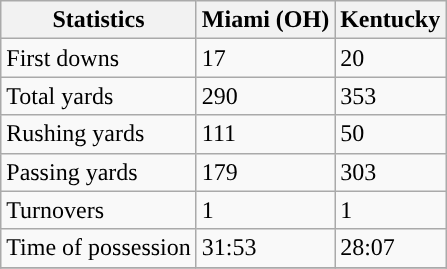<table class="wikitable" style="float: left;">
<tr>
<th>Statistics</th>
<th>Miami (OH)</th>
<th>Kentucky</th>
</tr>
<tr>
<td>First downs</td>
<td>17</td>
<td>20</td>
</tr>
<tr>
<td>Total yards</td>
<td>290</td>
<td>353</td>
</tr>
<tr>
<td>Rushing yards</td>
<td>111</td>
<td>50</td>
</tr>
<tr>
<td>Passing yards</td>
<td>179</td>
<td>303</td>
</tr>
<tr>
<td>Turnovers</td>
<td>1</td>
<td>1</td>
</tr>
<tr>
<td>Time of possession</td>
<td>31:53</td>
<td>28:07</td>
</tr>
<tr>
</tr>
</table>
